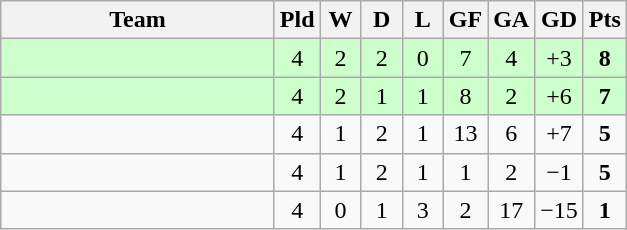<table class="wikitable" style="text-align: center;">
<tr>
<th width=175>Team</th>
<th width=20>Pld</th>
<th width=20>W</th>
<th width=20>D</th>
<th width=20>L</th>
<th width=20>GF</th>
<th width=20>GA</th>
<th width=20>GD</th>
<th width=20>Pts</th>
</tr>
<tr bgcolor=ccffcc>
<td style="text-align:left;"></td>
<td>4</td>
<td>2</td>
<td>2</td>
<td>0</td>
<td>7</td>
<td>4</td>
<td>+3</td>
<td><strong>8</strong></td>
</tr>
<tr bgcolor=ccffcc>
<td style="text-align:left;"></td>
<td>4</td>
<td>2</td>
<td>1</td>
<td>1</td>
<td>8</td>
<td>2</td>
<td>+6</td>
<td><strong>7</strong></td>
</tr>
<tr>
<td style="text-align:left;"></td>
<td>4</td>
<td>1</td>
<td>2</td>
<td>1</td>
<td>13</td>
<td>6</td>
<td>+7</td>
<td><strong>5</strong></td>
</tr>
<tr>
<td style="text-align:left;"></td>
<td>4</td>
<td>1</td>
<td>2</td>
<td>1</td>
<td>1</td>
<td>2</td>
<td>−1</td>
<td><strong>5</strong></td>
</tr>
<tr>
<td style="text-align:left;"></td>
<td>4</td>
<td>0</td>
<td>1</td>
<td>3</td>
<td>2</td>
<td>17</td>
<td>−15</td>
<td><strong>1</strong></td>
</tr>
</table>
